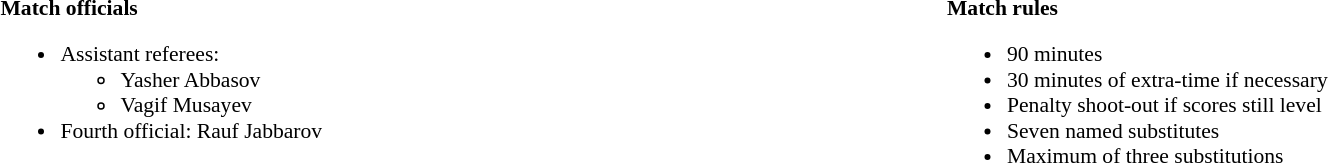<table width=100% style="font-size: 90%">
<tr>
<td width=50% valign=top><br><strong>Match officials</strong><ul><li>Assistant referees:<ul><li>Yasher Abbasov</li><li>Vagif Musayev</li></ul></li><li>Fourth official: Rauf Jabbarov</li></ul></td>
<td width=50% valign=top><br><strong>Match rules</strong><ul><li>90 minutes</li><li>30 minutes of extra-time if necessary</li><li>Penalty shoot-out if scores still level</li><li>Seven named substitutes</li><li>Maximum of three substitutions</li></ul></td>
</tr>
</table>
